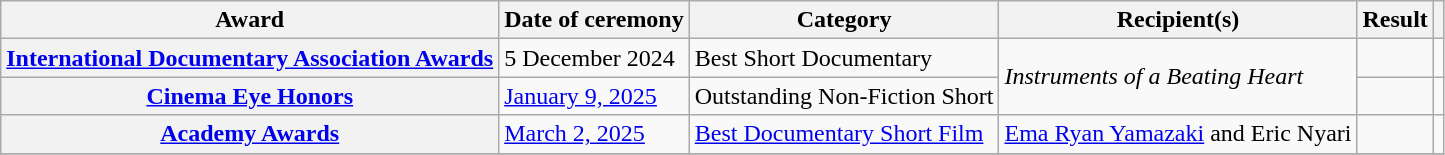<table class="wikitable sortable plainrowheaders">
<tr>
<th scope="col">Award</th>
<th scope="col">Date of ceremony</th>
<th scope="col">Category</th>
<th scope="col">Recipient(s)</th>
<th scope="col">Result</th>
<th scope="col" class="unsortable"></th>
</tr>
<tr>
<th scope="row"><a href='#'>International Documentary Association Awards</a></th>
<td>5 December 2024</td>
<td>Best Short Documentary</td>
<td rowspan="2"><em>Instruments of a Beating Heart</em></td>
<td></td>
<td align="center"></td>
</tr>
<tr>
<th scope="row" rowspan="1"><a href='#'>Cinema Eye Honors</a></th>
<td rowspan="1"><a href='#'>January 9, 2025</a></td>
<td>Outstanding Non-Fiction Short</td>
<td></td>
<td align="center"></td>
</tr>
<tr>
<th scope="row"><a href='#'>Academy Awards</a></th>
<td><a href='#'>March 2, 2025</a></td>
<td><a href='#'>Best Documentary Short Film</a></td>
<td><a href='#'>Ema Ryan Yamazaki</a> and Eric Nyari</td>
<td></td>
<td align="center"></td>
</tr>
<tr>
</tr>
</table>
